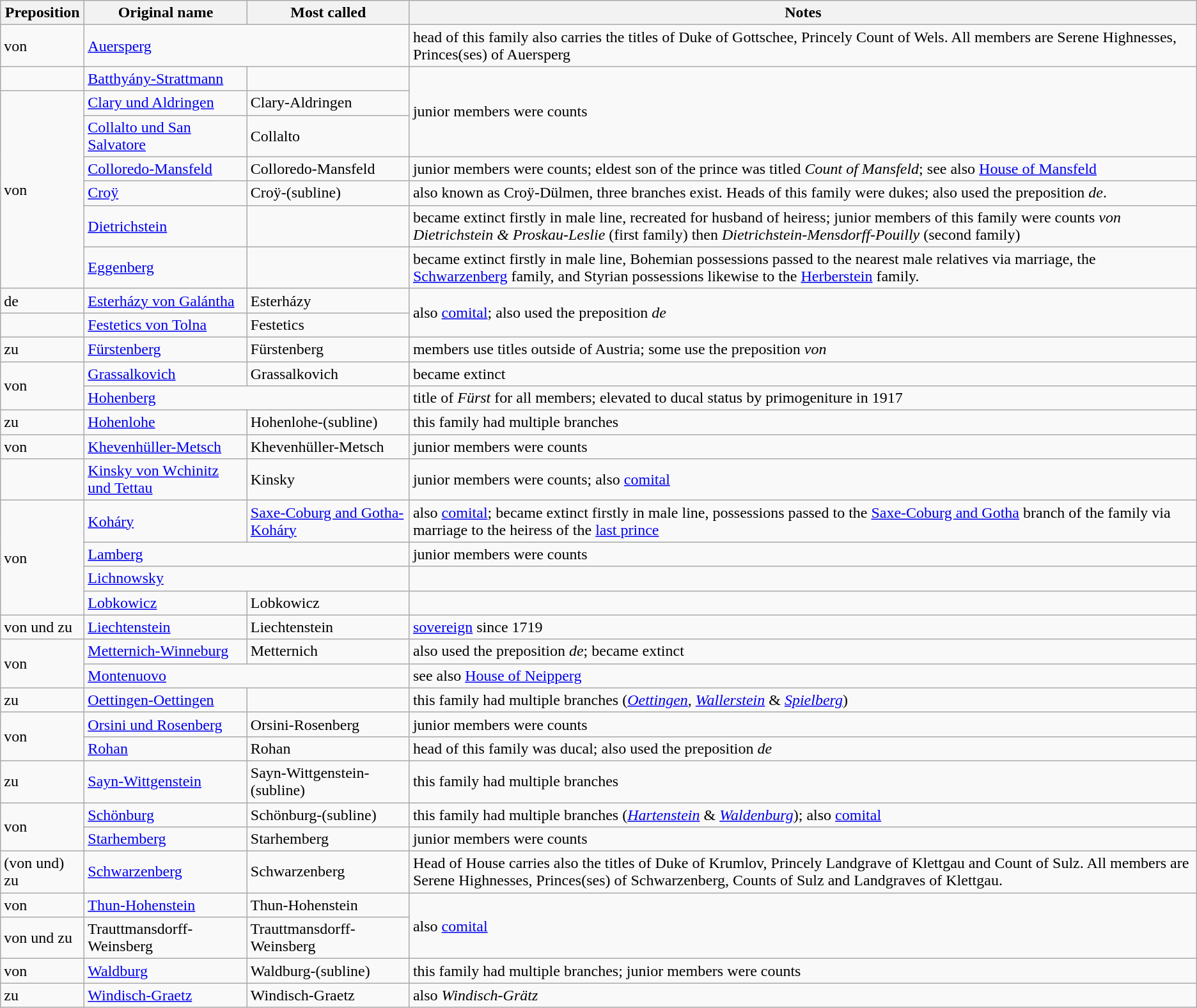<table class="wikitable">
<tr>
<th>Preposition</th>
<th>Original name</th>
<th>Most called<br></th>
<th>Notes</th>
</tr>
<tr>
<td>von</td>
<td colspan="2"><a href='#'>Auersperg</a></td>
<td>head of this family also carries the titles of Duke of Gottschee, Princely Count of Wels. All members are Serene Highnesses, Princes(ses) of Auersperg</td>
</tr>
<tr>
<td></td>
<td><a href='#'>Batthyány-Strattmann</a></td>
<td></td>
<td rowspan="3">junior members were counts</td>
</tr>
<tr>
<td rowspan="6">von</td>
<td><a href='#'>Clary und Aldringen</a></td>
<td>Clary-Aldringen</td>
</tr>
<tr>
<td><a href='#'>Collalto und San Salvatore</a></td>
<td>Collalto</td>
</tr>
<tr>
<td><a href='#'>Colloredo-Mansfeld</a></td>
<td>Colloredo-Mansfeld</td>
<td>junior members were counts; eldest son of the prince was titled <em>Count of Mansfeld</em>; see also <a href='#'>House of Mansfeld</a></td>
</tr>
<tr>
<td><a href='#'>Croÿ</a></td>
<td>Croÿ-(subline)</td>
<td>also known as Croÿ-Dülmen, three branches exist. Heads of this family were dukes; also used the preposition <em>de</em>.</td>
</tr>
<tr>
<td><a href='#'>Dietrichstein</a></td>
<td></td>
<td>became extinct firstly in male line, recreated for husband of heiress; junior members of this family were counts <em>von Dietrichstein & Proskau-Leslie</em> (first family) then <em>Dietrichstein-Mensdorff-Pouilly</em> (second family)</td>
</tr>
<tr>
<td><a href='#'>Eggenberg</a></td>
<td></td>
<td>became extinct firstly in male line, Bohemian possessions passed to the nearest male relatives via marriage, the <a href='#'>Schwarzenberg</a> family, and Styrian possessions likewise to the <a href='#'>Herberstein</a> family.</td>
</tr>
<tr>
<td>de</td>
<td><a href='#'>Esterházy von Galántha</a></td>
<td>Esterházy</td>
<td rowspan="2">also <a href='#'>comital</a>; also used the preposition <em>de</em></td>
</tr>
<tr>
<td></td>
<td><a href='#'>Festetics von Tolna</a></td>
<td>Festetics</td>
</tr>
<tr>
<td>zu</td>
<td><a href='#'>Fürstenberg</a></td>
<td>Fürstenberg</td>
<td>members use titles outside of Austria; some use the preposition <em>von</em></td>
</tr>
<tr>
<td rowspan="2">von</td>
<td><a href='#'>Grassalkovich</a></td>
<td>Grassalkovich</td>
<td>became extinct</td>
</tr>
<tr>
<td colspan="2"><a href='#'>Hohenberg</a></td>
<td>title of <em>Fürst</em> for all members; elevated to ducal status by primogeniture in 1917</td>
</tr>
<tr>
<td>zu</td>
<td><a href='#'>Hohenlohe</a></td>
<td>Hohenlohe-(subline)</td>
<td>this family had multiple branches</td>
</tr>
<tr>
<td>von</td>
<td><a href='#'>Khevenhüller-Metsch</a></td>
<td>Khevenhüller-Metsch</td>
<td>junior members were counts</td>
</tr>
<tr>
<td></td>
<td><a href='#'>Kinsky von Wchinitz und Tettau</a></td>
<td>Kinsky</td>
<td>junior members were counts; also <a href='#'>comital</a></td>
</tr>
<tr>
<td rowspan="4">von</td>
<td><a href='#'>Koháry</a></td>
<td><a href='#'>Saxe-Coburg and Gotha-Koháry</a></td>
<td>also <a href='#'>comital</a>; became extinct firstly in male line, possessions passed to the <a href='#'>Saxe-Coburg and Gotha</a> branch of the family via marriage to the heiress of the <a href='#'>last prince</a></td>
</tr>
<tr>
<td colspan="2"><a href='#'>Lamberg</a></td>
<td>junior members were counts</td>
</tr>
<tr>
<td colspan="2"><a href='#'>Lichnowsky</a></td>
<td></td>
</tr>
<tr>
<td><a href='#'>Lobkowicz</a></td>
<td>Lobkowicz</td>
<td></td>
</tr>
<tr>
<td>von und zu</td>
<td><a href='#'>Liechtenstein</a></td>
<td>Liechtenstein</td>
<td><a href='#'>sovereign</a> since 1719</td>
</tr>
<tr>
<td rowspan="2">von</td>
<td><a href='#'>Metternich-Winneburg</a></td>
<td>Metternich</td>
<td>also used the preposition <em>de</em>; became extinct</td>
</tr>
<tr>
<td colspan="2"><a href='#'>Montenuovo</a></td>
<td>see also <a href='#'>House of Neipperg</a></td>
</tr>
<tr>
<td>zu</td>
<td><a href='#'>Oettingen-Oettingen</a></td>
<td></td>
<td>this family had multiple branches (<a href='#'><em>Oettingen</em></a>, <a href='#'><em>Wallerstein</em></a> & <a href='#'><em>Spielberg</em></a>)</td>
</tr>
<tr>
<td rowspan="2">von</td>
<td><a href='#'>Orsini und Rosenberg</a></td>
<td>Orsini-Rosenberg</td>
<td>junior members were counts</td>
</tr>
<tr>
<td><a href='#'>Rohan</a></td>
<td>Rohan</td>
<td>head of this family was ducal; also used the preposition <em>de</em></td>
</tr>
<tr>
<td>zu</td>
<td><a href='#'>Sayn-Wittgenstein</a></td>
<td>Sayn-Wittgenstein-(subline)</td>
<td>this family had multiple branches</td>
</tr>
<tr>
<td rowspan="2">von</td>
<td><a href='#'>Schönburg</a></td>
<td>Schönburg-(subline)</td>
<td>this family had multiple branches (<em><a href='#'>Hartenstein</a></em> & <em><a href='#'>Waldenburg</a></em>); also <a href='#'>comital</a></td>
</tr>
<tr>
<td><a href='#'>Starhemberg</a></td>
<td>Starhemberg</td>
<td>junior members were counts</td>
</tr>
<tr>
<td>(von und) zu</td>
<td><a href='#'>Schwarzenberg</a></td>
<td>Schwarzenberg</td>
<td>Head of House carries also the titles of Duke of Krumlov, Princely Landgrave of Klettgau and Count of Sulz. All members are Serene Highnesses, Princes(ses) of Schwarzenberg, Counts of Sulz and Landgraves of Klettgau.</td>
</tr>
<tr>
<td>von</td>
<td><a href='#'>Thun-Hohenstein</a></td>
<td>Thun-Hohenstein</td>
<td rowspan="2">also <a href='#'>comital</a></td>
</tr>
<tr>
<td>von und zu</td>
<td>Trauttmansdorff-Weinsberg</td>
<td>Trauttmansdorff-Weinsberg</td>
</tr>
<tr>
<td>von</td>
<td><a href='#'>Waldburg</a></td>
<td>Waldburg-(subline)</td>
<td>this family had multiple branches; junior members were counts</td>
</tr>
<tr>
<td>zu</td>
<td><a href='#'>Windisch-Graetz</a></td>
<td>Windisch-Graetz</td>
<td>also <em>Windisch-Grätz</em></td>
</tr>
</table>
